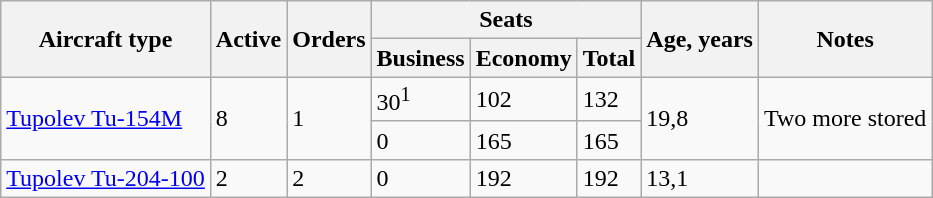<table class="wikitable">
<tr>
<th rowspan="2">Aircraft type</th>
<th rowspan="2">Active</th>
<th rowspan="2">Orders</th>
<th colspan="3">Seats</th>
<th rowspan="2">Age, years</th>
<th rowspan="2">Notes</th>
</tr>
<tr>
<th>Business</th>
<th>Economy</th>
<th>Total</th>
</tr>
<tr>
<td rowspan="2"><a href='#'>Tupolev Tu-154M</a></td>
<td rowspan="2">8</td>
<td rowspan="2">1</td>
<td>30<sup>1</sup></td>
<td>102</td>
<td>132</td>
<td rowspan="2">19,8</td>
<td rowspan="2">Two more stored</td>
</tr>
<tr>
<td>0</td>
<td>165</td>
<td>165</td>
</tr>
<tr>
<td><a href='#'>Tupolev Tu-204-100</a></td>
<td>2</td>
<td>2</td>
<td>0</td>
<td>192</td>
<td>192</td>
<td>13,1</td>
<td></td>
</tr>
</table>
